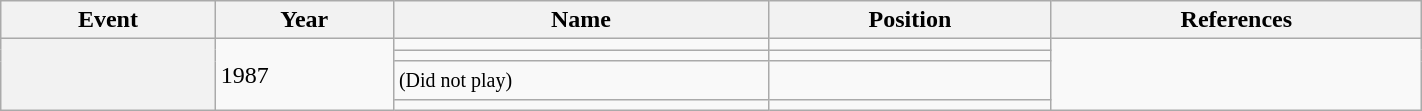<table class="wikitable sortable" width="75%">
<tr>
<th scope="col">Event</th>
<th scope="col">Year</th>
<th scope="col">Name</th>
<th scope="col">Position</th>
<th scope="col" class="unsortable">References</th>
</tr>
<tr>
<th scope="row" rowspan="4"></th>
<td rowspan="4">1987</td>
<td></td>
<td></td>
<td rowspan="4"></td>
</tr>
<tr>
<td></td>
<td></td>
</tr>
<tr>
<td> <small>(Did not play)</small></td>
<td></td>
</tr>
<tr>
<td></td>
<td></td>
</tr>
</table>
